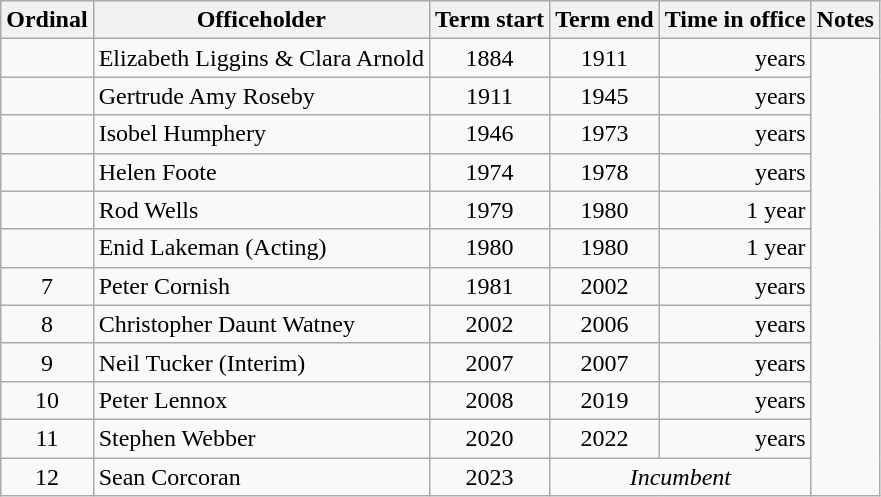<table class="wikitable sortable">
<tr>
<th>Ordinal</th>
<th>Officeholder</th>
<th>Term start</th>
<th>Term end</th>
<th>Time in office</th>
<th>Notes</th>
</tr>
<tr>
<td align="center"></td>
<td>Elizabeth Liggins & Clara Arnold</td>
<td align="center">1884</td>
<td align="center">1911</td>
<td align="right"> years</td>
<td rowspan="12"></td>
</tr>
<tr>
<td align="center"></td>
<td>Gertrude Amy Roseby</td>
<td align="center">1911</td>
<td align="center">1945</td>
<td align="right"> years</td>
</tr>
<tr>
<td align="center"></td>
<td>Isobel Humphery</td>
<td align="center">1946</td>
<td align="center">1973</td>
<td align="right"> years</td>
</tr>
<tr>
<td align="center"></td>
<td>Helen Foote</td>
<td align="center">1974</td>
<td align="center">1978</td>
<td align="right"> years</td>
</tr>
<tr>
<td align="center"></td>
<td>Rod Wells</td>
<td align="center">1979</td>
<td align="center">1980</td>
<td align="right">1 year</td>
</tr>
<tr>
<td align="center"></td>
<td>Enid Lakeman (Acting)</td>
<td align="center">1980</td>
<td align="center">1980</td>
<td align="right">1 year</td>
</tr>
<tr>
<td align="center">7</td>
<td>Peter Cornish</td>
<td align="center">1981</td>
<td align="center">2002</td>
<td align="right"> years</td>
</tr>
<tr>
<td align="center">8</td>
<td>Christopher Daunt Watney</td>
<td align="center">2002</td>
<td align="center">2006</td>
<td align="right"> years</td>
</tr>
<tr>
<td align="center">9</td>
<td>Neil Tucker (Interim)</td>
<td align="center">2007</td>
<td align="center">2007</td>
<td align="right"> years</td>
</tr>
<tr>
<td align="center">10</td>
<td>Peter Lennox</td>
<td align="center">2008</td>
<td align="center">2019</td>
<td align="right"> years</td>
</tr>
<tr>
<td align="center">11</td>
<td>Stephen Webber</td>
<td align="center">2020</td>
<td align="center">2022</td>
<td align="right"> years</td>
</tr>
<tr>
<td align="center">12</td>
<td>Sean Corcoran</td>
<td align="center">2023</td>
<td colspan="2" align="center"><em>Incumbent</em></td>
</tr>
</table>
